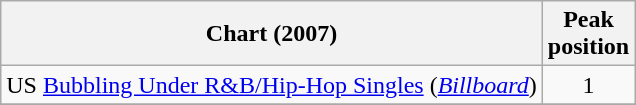<table class="wikitable sortable">
<tr>
<th align="left">Chart (2007)</th>
<th align="left">Peak<br>position</th>
</tr>
<tr>
<td>US <a href='#'>Bubbling Under R&B/Hip-Hop Singles</a> (<a href='#'><em>Billboard</em></a>)</td>
<td style="text-align:center;">1</td>
</tr>
<tr>
</tr>
</table>
